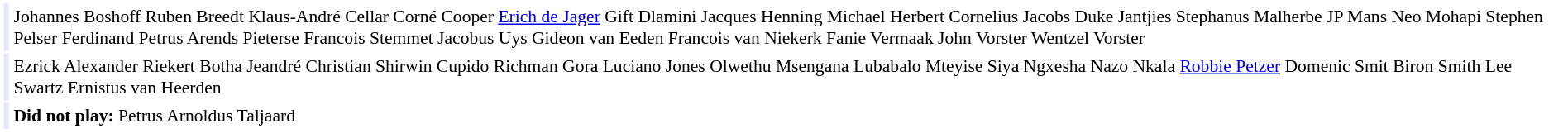<table cellpadding="2" style="border: 1px solid white; font-size:90%;">
<tr>
<td style="text-align:right;" bgcolor="lavender"></td>
<td style="text-align:left;">Johannes Boshoff Ruben Breedt Klaus-André Cellar Corné Cooper <a href='#'>Erich de Jager</a> Gift Dlamini Jacques Henning Michael Herbert Cornelius Jacobs Duke Jantjies Stephanus Malherbe JP Mans Neo Mohapi Stephen Pelser Ferdinand Petrus Arends Pieterse Francois Stemmet Jacobus Uys Gideon van Eeden Francois van Niekerk Fanie Vermaak John Vorster Wentzel Vorster</td>
</tr>
<tr>
<td style="text-align:right;" bgcolor="lavender"></td>
<td style="text-align:left;">Ezrick Alexander Riekert Botha Jeandré Christian Shirwin Cupido Richman Gora Luciano Jones Olwethu Msengana Lubabalo Mteyise Siya Ngxesha Nazo Nkala <a href='#'>Robbie Petzer</a> Domenic Smit Biron Smith Lee Swartz Ernistus van Heerden</td>
</tr>
<tr>
<td style="text-align:right;" bgcolor="lavender"></td>
<td style="text-align:left;"><strong>Did not play:</strong> Petrus Arnoldus Taljaard</td>
</tr>
</table>
